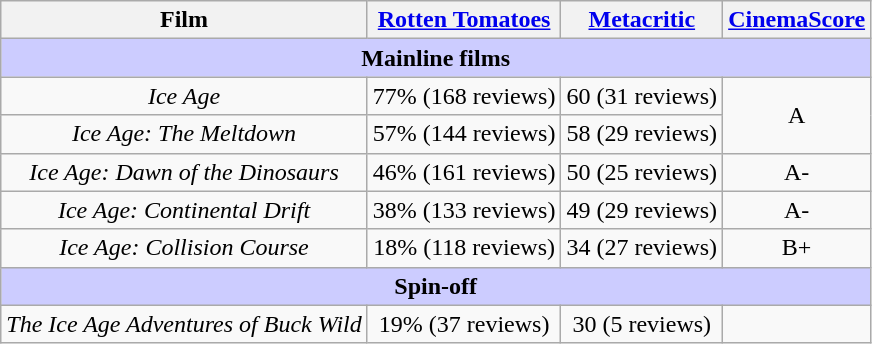<table class="wikitable sortable" border="1" style="text-align: center;">
<tr>
<th>Film</th>
<th><a href='#'>Rotten Tomatoes</a></th>
<th><a href='#'>Metacritic</a></th>
<th><a href='#'>CinemaScore</a></th>
</tr>
<tr class="sortbottom">
<th scope="col" colspan="10" style="background-color: #ccccff;">Mainline films</th>
</tr>
<tr>
<td><em>Ice Age</em></td>
<td>77% (168 reviews)</td>
<td>60 (31 reviews)</td>
<td rowspan="2">A</td>
</tr>
<tr>
<td><em>Ice Age: The Meltdown</em></td>
<td>57% (144 reviews)</td>
<td>58 (29 reviews)</td>
</tr>
<tr>
<td><em>Ice Age: Dawn of the Dinosaurs</em></td>
<td>46% (161 reviews)</td>
<td>50 (25 reviews)</td>
<td>A-</td>
</tr>
<tr>
<td><em>Ice Age: Continental Drift</em></td>
<td>38% (133 reviews)</td>
<td>49 (29 reviews)</td>
<td>A-</td>
</tr>
<tr>
<td><em>Ice Age: Collision Course</em></td>
<td>18% (118 reviews)</td>
<td>34 (27 reviews)</td>
<td>B+</td>
</tr>
<tr class="sortbottom">
<th scope="col" colspan="10" style="background-color: #ccccff;">Spin-off</th>
</tr>
<tr>
<td><em>The Ice Age Adventures of Buck Wild</em></td>
<td>19% (37 reviews)</td>
<td>30 (5 reviews)</td>
<td></td>
</tr>
</table>
